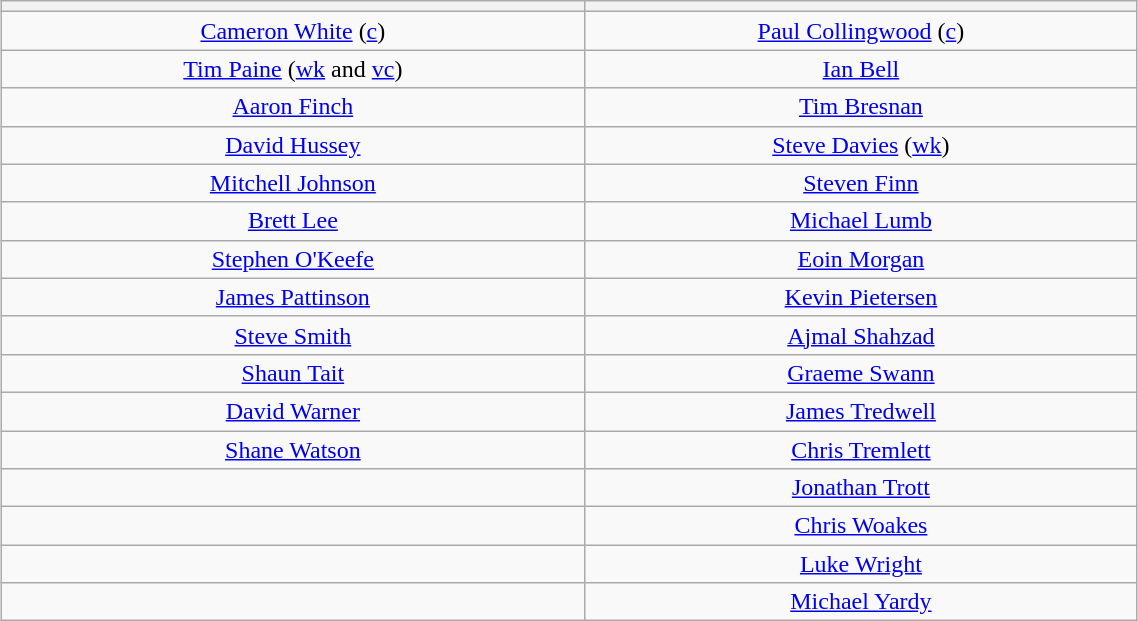<table class="wikitable" style="text-align:center; width:60%; margin:auto">
<tr>
<th></th>
<th></th>
</tr>
<tr>
<td><a href='#'>Cameron White</a> (<a href='#'>c</a>)</td>
<td><a href='#'>Paul Collingwood</a> (<a href='#'>c</a>)</td>
</tr>
<tr>
<td><a href='#'>Tim Paine</a> (<a href='#'>wk</a> and <a href='#'>vc</a>)</td>
<td><a href='#'>Ian Bell</a></td>
</tr>
<tr>
<td><a href='#'>Aaron Finch</a></td>
<td><a href='#'>Tim Bresnan</a></td>
</tr>
<tr>
<td><a href='#'>David Hussey</a></td>
<td><a href='#'>Steve Davies</a> (<a href='#'>wk</a>)</td>
</tr>
<tr>
<td><a href='#'>Mitchell Johnson</a></td>
<td><a href='#'>Steven Finn</a></td>
</tr>
<tr>
<td><a href='#'>Brett Lee</a></td>
<td><a href='#'>Michael Lumb</a></td>
</tr>
<tr>
<td><a href='#'>Stephen O'Keefe</a></td>
<td><a href='#'>Eoin Morgan</a></td>
</tr>
<tr>
<td><a href='#'>James Pattinson</a></td>
<td><a href='#'>Kevin Pietersen</a></td>
</tr>
<tr>
<td><a href='#'>Steve Smith</a></td>
<td><a href='#'>Ajmal Shahzad</a></td>
</tr>
<tr>
<td><a href='#'>Shaun Tait</a></td>
<td><a href='#'>Graeme Swann</a></td>
</tr>
<tr>
<td><a href='#'>David Warner</a></td>
<td><a href='#'>James Tredwell</a></td>
</tr>
<tr>
<td><a href='#'>Shane Watson</a></td>
<td><a href='#'>Chris Tremlett</a></td>
</tr>
<tr>
<td></td>
<td><a href='#'>Jonathan Trott</a></td>
</tr>
<tr>
<td></td>
<td><a href='#'>Chris Woakes</a></td>
</tr>
<tr>
<td></td>
<td><a href='#'>Luke Wright</a></td>
</tr>
<tr>
<td></td>
<td><a href='#'>Michael Yardy</a></td>
</tr>
</table>
